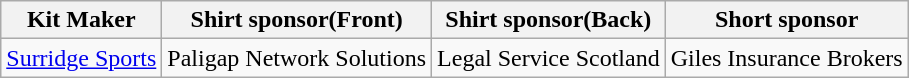<table class="wikitable">
<tr>
<th>Kit Maker</th>
<th>Shirt sponsor(Front)</th>
<th>Shirt sponsor(Back)</th>
<th>Short sponsor</th>
</tr>
<tr>
<td><a href='#'>Surridge Sports</a></td>
<td>Paligap Network Solutions</td>
<td>Legal Service Scotland</td>
<td>Giles Insurance Brokers</td>
</tr>
</table>
